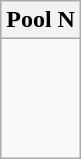<table class="wikitable">
<tr>
<th>Pool N</th>
</tr>
<tr>
<td><br><br>
<br>
<br>
</td>
</tr>
</table>
